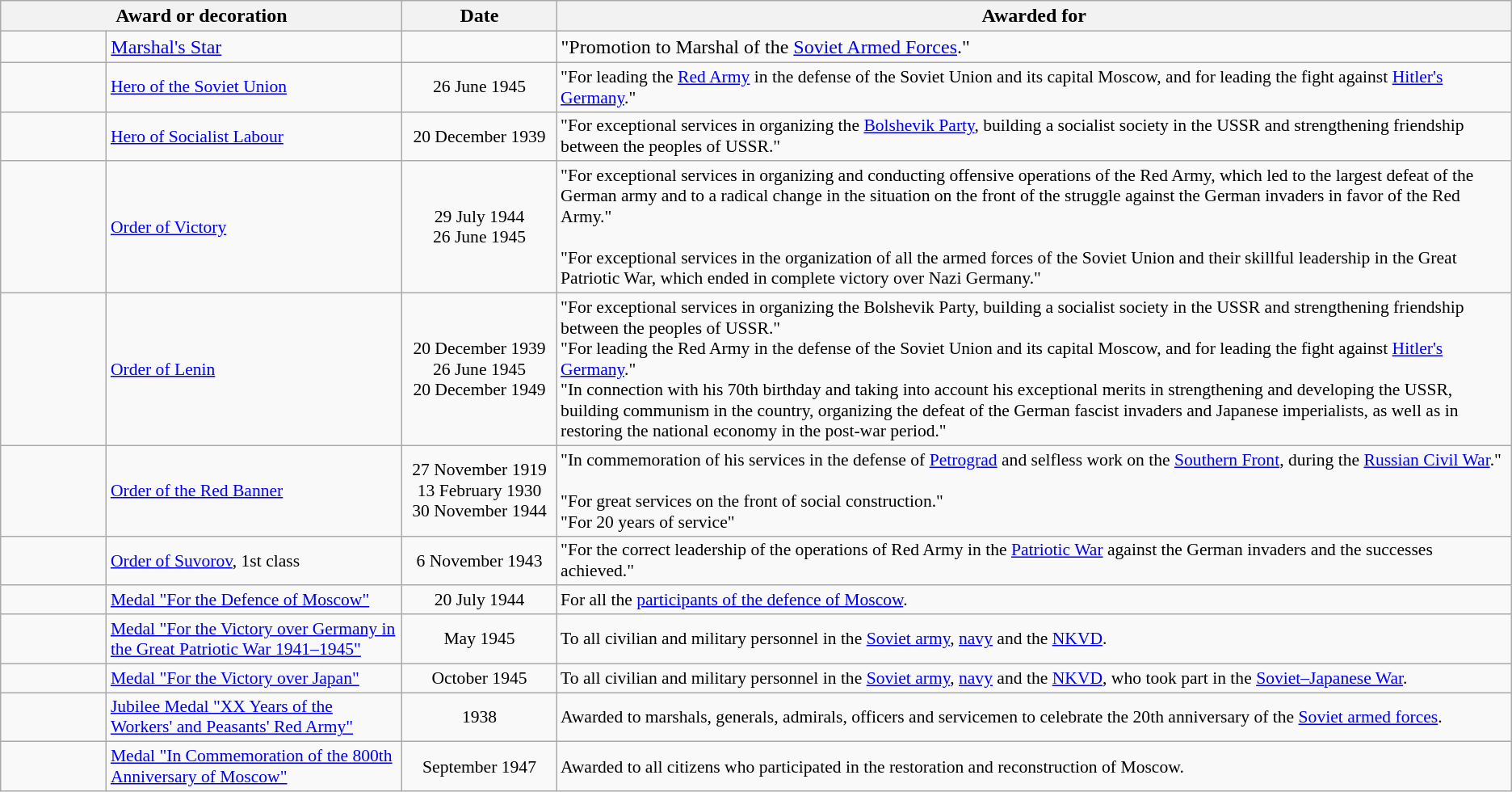<table class="wikitable">
<tr>
<th colspan="2" width=430>Award or decoration</th>
<th width=120>Date</th>
<th>Awarded for</th>
</tr>
<tr>
<td></td>
<td><a href='#'>Marshal's Star</a></td>
<td></td>
<td>"Promotion to Marshal of the <a href='#'>Soviet Armed Forces</a>."</td>
</tr>
<tr>
<td width="80px"></td>
<td style="font-size:90%;"><a href='#'>Hero of the Soviet Union</a></td>
<td align="center" style="font-size:90%;">26 June 1945</td>
<td style="font-size:90%;">"For leading the <a href='#'>Red Army</a> in the defense of the Soviet Union and its capital Moscow, and for leading the fight against <a href='#'>Hitler's Germany</a>."</td>
</tr>
<tr>
<td width="80px"></td>
<td style="font-size:90%;"><a href='#'>Hero of Socialist Labour</a></td>
<td align="center" style="font-size:90%;">20 December 1939</td>
<td style="font-size:90%;">"For exceptional services in organizing the <a href='#'>Bolshevik Party</a>, building a socialist society in the USSR and strengthening friendship between the peoples of USSR."</td>
</tr>
<tr>
<td width="80px"></td>
<td style="font-size:90%;"><a href='#'>Order of Victory</a></td>
<td align="center" style="font-size:90%;">29 July 1944<br>26 June 1945</td>
<td style="font-size:90%;">"For exceptional services in organizing and conducting offensive operations of the Red Army, which led to the largest defeat of the German army and to a radical change in the situation on the front of the struggle against the German invaders in favor of the Red Army."<br><br>"For exceptional services in the organization of all the armed forces of the Soviet Union and their skillful leadership in the Great Patriotic War, which ended in complete victory over Nazi Germany."</td>
</tr>
<tr>
<td width="80px"></td>
<td style="font-size:90%;"><a href='#'>Order of Lenin</a></td>
<td align="center" style="font-size:90%;">20 December 1939<br>26 June 1945<br>20 December 1949</td>
<td style="font-size:90%;">"For exceptional services in organizing the Bolshevik Party, building a socialist society in the USSR and strengthening friendship between the peoples of USSR."<br>"For leading the Red Army in the defense of the Soviet Union and its capital Moscow, and for leading the fight against <a href='#'>Hitler's Germany</a>."<br>"In connection with his 70th birthday and taking into account his exceptional merits in strengthening and developing the USSR, building communism in the country, organizing the defeat of the German fascist invaders and Japanese imperialists, as well as in restoring the national economy in the post-war period."</td>
</tr>
<tr>
<td width="80px"></td>
<td style="font-size:90%;"><a href='#'>Order of the Red Banner</a></td>
<td align="center" style="font-size:90%;">27 November 1919<br>13 February 1930<br>30 November 1944</td>
<td style="font-size:90%;">"In commemoration of his services in the defense of <a href='#'>Petrograd</a> and selfless work on the <a href='#'>Southern Front</a>, during the <a href='#'>Russian Civil War</a>."<br><br>"For great services on the front of social construction."<br>"For 20 years of service"</td>
</tr>
<tr>
<td width="80px"></td>
<td style="font-size:90%;"><a href='#'>Order of Suvorov</a>, 1st class</td>
<td align="center" style="font-size:90%;">6 November 1943</td>
<td style="font-size:90%;">"For the correct leadership of the operations of Red Army in the <a href='#'>Patriotic War</a> against the German invaders and the successes achieved."</td>
</tr>
<tr>
<td width="80px"></td>
<td style="font-size:90%;"><a href='#'>Medal "For the Defence of Moscow"</a></td>
<td align="center" style="font-size:90%;">20 July 1944</td>
<td style="font-size:90%;">For all the <a href='#'>participants of the defence of Moscow</a>.</td>
</tr>
<tr>
<td width="80px"></td>
<td style="font-size:90%;"><a href='#'>Medal "For the Victory over Germany in the Great Patriotic War 1941–1945"</a></td>
<td align="center" style="font-size:90%;">May 1945</td>
<td style="font-size:90%;">To all civilian and military personnel in the <a href='#'>Soviet army</a>, <a href='#'>navy</a> and the <a href='#'>NKVD</a>.</td>
</tr>
<tr>
<td width="80px"></td>
<td style="font-size:90%;"><a href='#'>Medal "For the Victory over Japan"</a></td>
<td align="center" style="font-size:90%;">October 1945</td>
<td style="font-size:90%;">To all civilian and military personnel in the <a href='#'>Soviet army</a>, <a href='#'>navy</a> and the <a href='#'>NKVD</a>, who took part in the <a href='#'>Soviet–Japanese War</a>.</td>
</tr>
<tr>
<td width="80px"></td>
<td style="font-size:90%;"><a href='#'>Jubilee Medal "XX Years of the Workers' and Peasants' Red Army"</a></td>
<td align="center" style="font-size:90%;">1938</td>
<td style="font-size:90%;">Awarded to marshals, generals, admirals, officers and servicemen to celebrate the 20th anniversary of the <a href='#'>Soviet armed forces</a>.</td>
</tr>
<tr>
<td width="80px"></td>
<td style="font-size:90%;"><a href='#'>Medal "In Commemoration of the 800th Anniversary of Moscow"</a></td>
<td align="center" style="font-size:90%;">September 1947</td>
<td style="font-size:90%;">Awarded to all citizens who participated in the restoration and reconstruction of Moscow.</td>
</tr>
</table>
